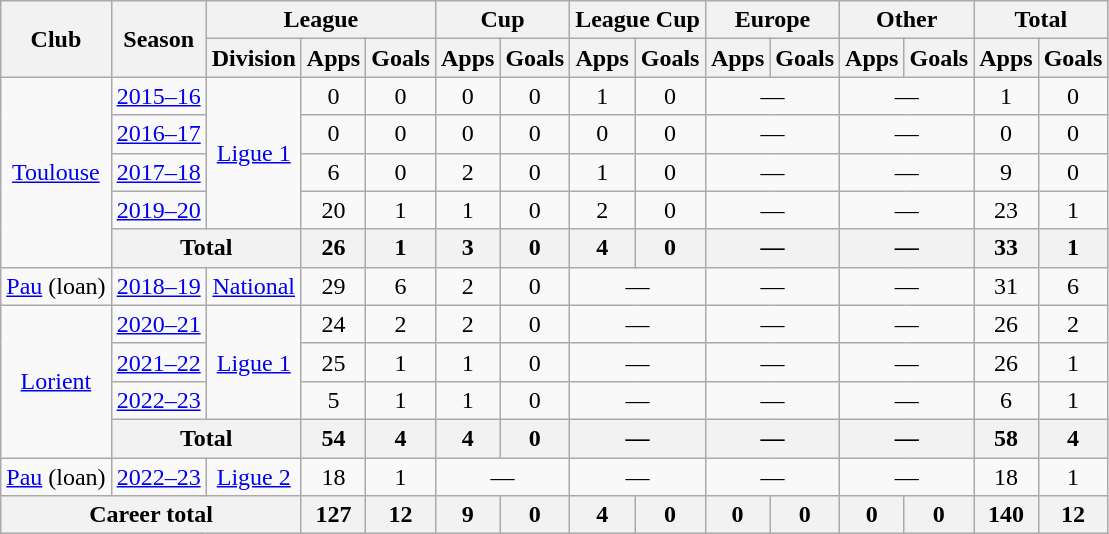<table class="wikitable" style="text-align:center">
<tr>
<th rowspan="2">Club</th>
<th rowspan="2">Season</th>
<th colspan="3">League</th>
<th colspan="2">Cup</th>
<th colspan="2">League Cup</th>
<th colspan="2">Europe</th>
<th colspan="2">Other</th>
<th colspan="2">Total</th>
</tr>
<tr>
<th>Division</th>
<th>Apps</th>
<th>Goals</th>
<th>Apps</th>
<th>Goals</th>
<th>Apps</th>
<th>Goals</th>
<th>Apps</th>
<th>Goals</th>
<th>Apps</th>
<th>Goals</th>
<th>Apps</th>
<th>Goals</th>
</tr>
<tr>
<td rowspan="5"><a href='#'>Toulouse</a></td>
<td><a href='#'>2015–16</a></td>
<td rowspan="4"><a href='#'>Ligue 1</a></td>
<td>0</td>
<td>0</td>
<td>0</td>
<td>0</td>
<td>1</td>
<td>0</td>
<td colspan="2">—</td>
<td colspan="2">—</td>
<td>1</td>
<td>0</td>
</tr>
<tr>
<td><a href='#'>2016–17</a></td>
<td>0</td>
<td>0</td>
<td>0</td>
<td>0</td>
<td>0</td>
<td>0</td>
<td colspan="2">—</td>
<td colspan="2">—</td>
<td>0</td>
<td>0</td>
</tr>
<tr>
<td><a href='#'>2017–18</a></td>
<td>6</td>
<td>0</td>
<td>2</td>
<td>0</td>
<td>1</td>
<td>0</td>
<td colspan="2">—</td>
<td colspan="2">—</td>
<td>9</td>
<td>0</td>
</tr>
<tr>
<td><a href='#'>2019–20</a></td>
<td>20</td>
<td>1</td>
<td>1</td>
<td>0</td>
<td>2</td>
<td>0</td>
<td colspan="2">—</td>
<td colspan="2">—</td>
<td>23</td>
<td>1</td>
</tr>
<tr>
<th colspan="2">Total</th>
<th>26</th>
<th>1</th>
<th>3</th>
<th>0</th>
<th>4</th>
<th>0</th>
<th colspan="2">—</th>
<th colspan="2">—</th>
<th>33</th>
<th>1</th>
</tr>
<tr>
<td><a href='#'>Pau</a> (loan)</td>
<td><a href='#'>2018–19</a></td>
<td><a href='#'>National</a></td>
<td>29</td>
<td>6</td>
<td>2</td>
<td>0</td>
<td colspan="2">—</td>
<td colspan="2">—</td>
<td colspan="2">—</td>
<td>31</td>
<td>6</td>
</tr>
<tr>
<td rowspan="4"><a href='#'>Lorient</a></td>
<td><a href='#'>2020–21</a></td>
<td rowspan="3"><a href='#'>Ligue 1</a></td>
<td>24</td>
<td>2</td>
<td>2</td>
<td>0</td>
<td colspan="2">—</td>
<td colspan="2">—</td>
<td colspan="2">—</td>
<td>26</td>
<td>2</td>
</tr>
<tr>
<td><a href='#'>2021–22</a></td>
<td>25</td>
<td>1</td>
<td>1</td>
<td>0</td>
<td colspan="2">—</td>
<td colspan="2">—</td>
<td colspan="2">—</td>
<td>26</td>
<td>1</td>
</tr>
<tr>
<td><a href='#'>2022–23</a></td>
<td>5</td>
<td>1</td>
<td>1</td>
<td>0</td>
<td colspan="2">—</td>
<td colspan="2">—</td>
<td colspan="2">—</td>
<td>6</td>
<td>1</td>
</tr>
<tr>
<th colspan="2">Total</th>
<th>54</th>
<th>4</th>
<th>4</th>
<th>0</th>
<th colspan="2">—</th>
<th colspan="2">—</th>
<th colspan="2">—</th>
<th>58</th>
<th>4</th>
</tr>
<tr>
<td><a href='#'>Pau</a> (loan)</td>
<td><a href='#'>2022–23</a></td>
<td><a href='#'>Ligue 2</a></td>
<td>18</td>
<td>1</td>
<td colspan="2">—</td>
<td colspan="2">—</td>
<td colspan="2">—</td>
<td colspan="2">—</td>
<td>18</td>
<td>1</td>
</tr>
<tr>
<th colspan="3">Career total</th>
<th>127</th>
<th>12</th>
<th>9</th>
<th>0</th>
<th>4</th>
<th>0</th>
<th>0</th>
<th>0</th>
<th>0</th>
<th>0</th>
<th>140</th>
<th>12</th>
</tr>
</table>
